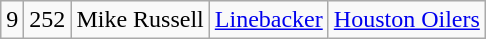<table class="wikitable" style="text-align:center">
<tr>
<td>9</td>
<td>252</td>
<td>Mike Russell</td>
<td><a href='#'>Linebacker</a></td>
<td><a href='#'>Houston Oilers</a></td>
</tr>
</table>
